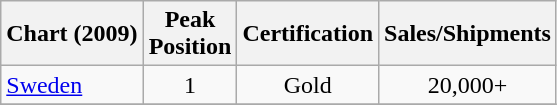<table class="wikitable sortable">
<tr>
<th>Chart (2009)</th>
<th>Peak<br>Position</th>
<th>Certification</th>
<th>Sales/Shipments</th>
</tr>
<tr>
<td><a href='#'>Sweden</a></td>
<td align="center">1</td>
<td align="center">Gold</td>
<td align="center">20,000+</td>
</tr>
<tr>
</tr>
</table>
